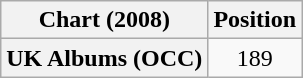<table class="wikitable plainrowheaders" style="text-align:center">
<tr>
<th>Chart (2008)</th>
<th>Position</th>
</tr>
<tr>
<th scope="row">UK Albums (OCC)</th>
<td>189</td>
</tr>
</table>
